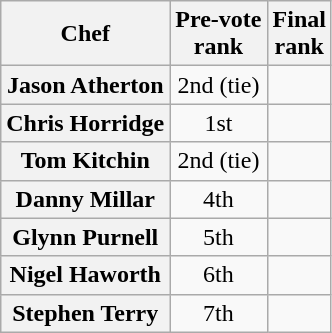<table class="wikitable sortable" style="text-align:center;">
<tr>
<th scope="col">Chef</th>
<th scope="col">Pre-vote<br>rank</th>
<th scope="col">Final<br>rank</th>
</tr>
<tr>
<th scope="row">Jason Atherton</th>
<td>2nd (tie)</td>
<td></td>
</tr>
<tr>
<th scope="row">Chris Horridge</th>
<td>1st</td>
<td></td>
</tr>
<tr>
<th scope="row">Tom Kitchin</th>
<td>2nd (tie)</td>
<td></td>
</tr>
<tr>
<th scope="row">Danny Millar</th>
<td>4th</td>
<td></td>
</tr>
<tr>
<th scope="row">Glynn Purnell</th>
<td>5th</td>
<td></td>
</tr>
<tr>
<th scope="row">Nigel Haworth</th>
<td>6th</td>
<td></td>
</tr>
<tr>
<th scope="row">Stephen Terry</th>
<td>7th</td>
<td></td>
</tr>
</table>
